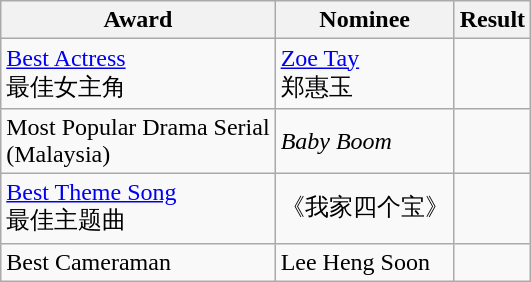<table class="wikitable">
<tr>
<th>Award</th>
<th>Nominee</th>
<th>Result</th>
</tr>
<tr>
<td><a href='#'>Best Actress</a> <br> 最佳女主角</td>
<td><a href='#'>Zoe Tay</a> <br> 郑惠玉</td>
<td></td>
</tr>
<tr>
<td>Most Popular Drama Serial <br> (Malaysia)</td>
<td><em>Baby Boom</em></td>
<td></td>
</tr>
<tr>
<td><a href='#'>Best Theme Song</a> <br> 最佳主题曲</td>
<td>《我家四个宝》</td>
<td></td>
</tr>
<tr>
<td>Best Cameraman</td>
<td>Lee Heng Soon</td>
<td></td>
</tr>
</table>
